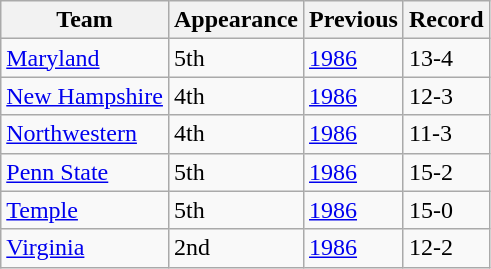<table class="wikitable sortable">
<tr>
<th>Team</th>
<th>Appearance</th>
<th>Previous</th>
<th>Record</th>
</tr>
<tr>
<td><a href='#'>Maryland</a></td>
<td>5th</td>
<td><a href='#'>1986</a></td>
<td>13-4</td>
</tr>
<tr>
<td><a href='#'>New Hampshire</a></td>
<td>4th</td>
<td><a href='#'>1986</a></td>
<td>12-3</td>
</tr>
<tr>
<td><a href='#'>Northwestern</a></td>
<td>4th</td>
<td><a href='#'>1986</a></td>
<td>11-3</td>
</tr>
<tr>
<td><a href='#'>Penn State</a></td>
<td>5th</td>
<td><a href='#'>1986</a></td>
<td>15-2</td>
</tr>
<tr>
<td><a href='#'>Temple</a></td>
<td>5th</td>
<td><a href='#'>1986</a></td>
<td>15-0</td>
</tr>
<tr>
<td><a href='#'>Virginia</a></td>
<td>2nd</td>
<td><a href='#'>1986</a></td>
<td>12-2</td>
</tr>
</table>
